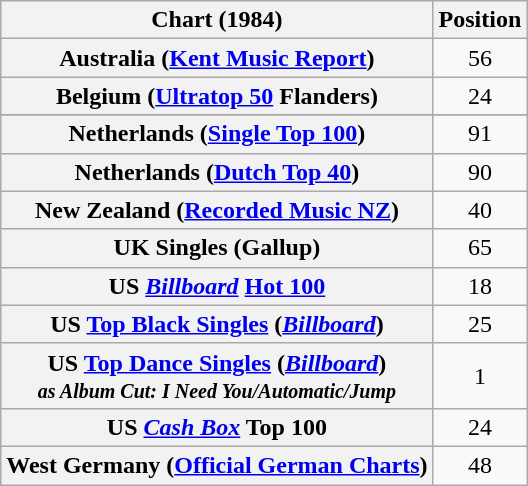<table class="wikitable sortable plainrowheaders">
<tr>
<th>Chart (1984)</th>
<th>Position</th>
</tr>
<tr>
<th scope="row">Australia (<a href='#'>Kent Music Report</a>)</th>
<td align="center">56</td>
</tr>
<tr>
<th scope="row">Belgium (<a href='#'>Ultratop 50</a> Flanders)</th>
<td align="center">24</td>
</tr>
<tr>
</tr>
<tr>
<th scope="row">Netherlands (<a href='#'>Single Top 100</a>)</th>
<td align="center">91</td>
</tr>
<tr>
<th scope="row">Netherlands (<a href='#'>Dutch Top 40</a>)</th>
<td align="center">90</td>
</tr>
<tr>
<th scope="row">New Zealand (<a href='#'>Recorded Music NZ</a>)</th>
<td align="center">40</td>
</tr>
<tr>
<th scope="row">UK Singles (Gallup)</th>
<td align="center">65</td>
</tr>
<tr>
<th scope="row">US <a href='#'><em>Billboard</em></a> <a href='#'>Hot 100</a></th>
<td align="center">18</td>
</tr>
<tr>
<th scope="row">US <a href='#'>Top Black Singles</a> (<em><a href='#'>Billboard</a></em>)</th>
<td align="center">25</td>
</tr>
<tr>
<th scope="row">US <a href='#'>Top Dance Singles</a> (<em><a href='#'>Billboard</a></em>)<br><small><em>as Album Cut: I Need You/Automatic/Jump</em></small></th>
<td align="center">1</td>
</tr>
<tr>
<th scope="row">US <a href='#'><em>Cash Box</em></a> Top 100</th>
<td align="center">24</td>
</tr>
<tr>
<th scope="row">West Germany (<a href='#'>Official German Charts</a>)</th>
<td align="center">48</td>
</tr>
</table>
